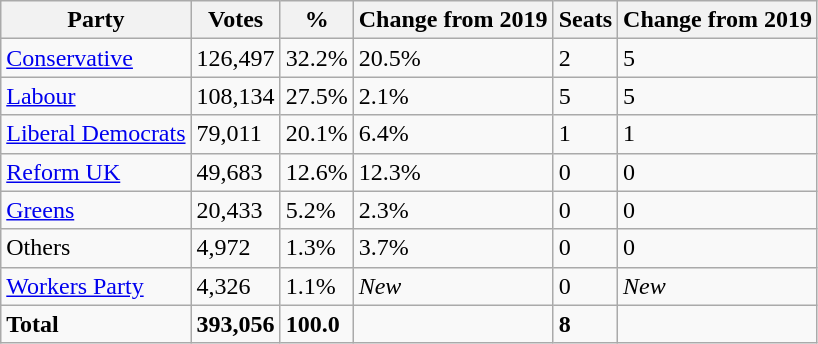<table class="wikitable">
<tr>
<th>Party</th>
<th>Votes</th>
<th>%</th>
<th>Change from 2019</th>
<th>Seats</th>
<th>Change from 2019</th>
</tr>
<tr>
<td><a href='#'>Conservative</a></td>
<td>126,497</td>
<td>32.2%</td>
<td>20.5%</td>
<td>2</td>
<td>5</td>
</tr>
<tr>
<td><a href='#'>Labour</a></td>
<td>108,134</td>
<td>27.5%</td>
<td>2.1%</td>
<td>5</td>
<td>5</td>
</tr>
<tr>
<td><a href='#'>Liberal Democrats</a></td>
<td>79,011</td>
<td>20.1%</td>
<td>6.4%</td>
<td>1</td>
<td>1</td>
</tr>
<tr>
<td><a href='#'>Reform UK</a></td>
<td>49,683</td>
<td>12.6%</td>
<td>12.3%</td>
<td>0</td>
<td>0</td>
</tr>
<tr>
<td><a href='#'>Greens</a></td>
<td>20,433</td>
<td>5.2%</td>
<td>2.3%</td>
<td>0</td>
<td>0</td>
</tr>
<tr>
<td>Others</td>
<td>4,972</td>
<td>1.3%</td>
<td>3.7%</td>
<td>0</td>
<td>0</td>
</tr>
<tr>
<td><a href='#'>Workers Party</a></td>
<td>4,326</td>
<td>1.1%</td>
<td><em>New</em></td>
<td>0</td>
<td><em>New</em></td>
</tr>
<tr>
<td><strong>Total</strong></td>
<td><strong>393,056</strong></td>
<td><strong>100.0</strong></td>
<td></td>
<td><strong>8</strong></td>
<td></td>
</tr>
</table>
